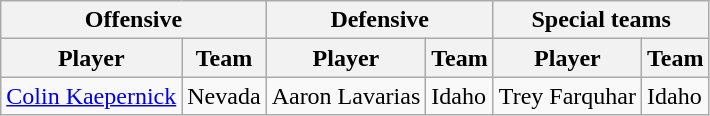<table class="wikitable">
<tr>
<th colspan="2">Offensive</th>
<th colspan="2">Defensive</th>
<th colspan="2">Special teams</th>
</tr>
<tr>
<th>Player</th>
<th>Team</th>
<th>Player</th>
<th>Team</th>
<th>Player</th>
<th>Team</th>
</tr>
<tr>
<td><a href='#'>Colin Kaepernick</a></td>
<td>Nevada</td>
<td>Aaron Lavarias</td>
<td>Idaho</td>
<td>Trey Farquhar</td>
<td>Idaho</td>
</tr>
</table>
